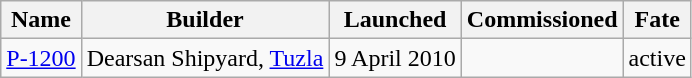<table class="wikitable">
<tr>
<th>Name</th>
<th>Builder</th>
<th>Launched</th>
<th>Commissioned</th>
<th>Fate</th>
</tr>
<tr>
<td><a href='#'>P-1200</a></td>
<td> Dearsan Shipyard, <a href='#'>Tuzla</a></td>
<td>9 April 2010</td>
<td></td>
<td>active</td>
</tr>
</table>
